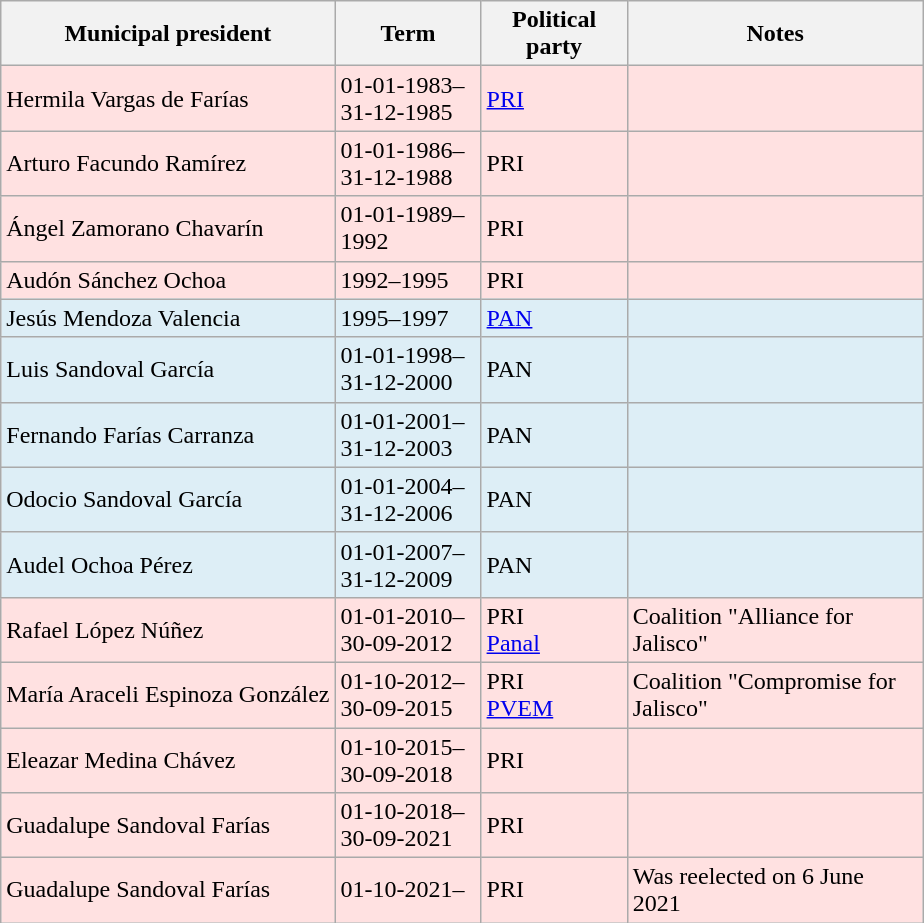<table class="wikitable">
<tr>
<th>Municipal president</th>
<th width=90px>Term</th>
<th width=90x>Political party</th>
<th width=190px>Notes</th>
</tr>
<tr style="background:#ffe1e1">
<td>Hermila Vargas de Farías</td>
<td>01-01-1983–31-12-1985</td>
<td><a href='#'>PRI</a> </td>
<td></td>
</tr>
<tr style="background:#ffe1e1">
<td>Arturo Facundo Ramírez</td>
<td>01-01-1986–31-12-1988</td>
<td>PRI </td>
<td></td>
</tr>
<tr style="background:#ffe1e1">
<td>Ángel Zamorano Chavarín</td>
<td>01-01-1989–1992</td>
<td>PRI </td>
<td></td>
</tr>
<tr style="background:#ffe1e1">
<td>Audón Sánchez Ochoa</td>
<td>1992–1995</td>
<td>PRI </td>
<td></td>
</tr>
<tr style="background:#ddeef6">
<td>Jesús Mendoza Valencia</td>
<td>1995–1997</td>
<td><a href='#'>PAN</a> </td>
<td></td>
</tr>
<tr style="background:#ddeef6">
<td>Luis Sandoval García</td>
<td>01-01-1998–31-12-2000</td>
<td>PAN </td>
<td></td>
</tr>
<tr style="background:#ddeef6">
<td>Fernando Farías Carranza</td>
<td>01-01-2001–31-12-2003</td>
<td>PAN </td>
<td></td>
</tr>
<tr style="background:#ddeef6">
<td>Odocio Sandoval García</td>
<td>01-01-2004–31-12-2006</td>
<td>PAN </td>
<td></td>
</tr>
<tr style="background:#ddeef6">
<td>Audel Ochoa Pérez</td>
<td>01-01-2007–31-12-2009</td>
<td>PAN </td>
<td></td>
</tr>
<tr style="background:#ffe1e1">
<td>Rafael López Núñez</td>
<td>01-01-2010–30-09-2012</td>
<td>PRI <br> <a href='#'>Panal</a> </td>
<td>Coalition "Alliance for Jalisco"</td>
</tr>
<tr style="background:#ffe1e1">
<td>María Araceli Espinoza González</td>
<td>01-10-2012–30-09-2015</td>
<td>PRI <br> <a href='#'>PVEM</a> </td>
<td>Coalition "Compromise for Jalisco"</td>
</tr>
<tr style="background:#ffe1e1">
<td>Eleazar Medina Chávez</td>
<td>01-10-2015–30-09-2018</td>
<td>PRI </td>
<td></td>
</tr>
<tr style="background:#ffe1e1">
<td>Guadalupe Sandoval Farías</td>
<td>01-10-2018–30-09-2021</td>
<td>PRI </td>
<td></td>
</tr>
<tr style="background:#ffe1e1">
<td>Guadalupe Sandoval Farías</td>
<td>01-10-2021–</td>
<td>PRI </td>
<td>Was reelected on 6 June 2021</td>
</tr>
</table>
